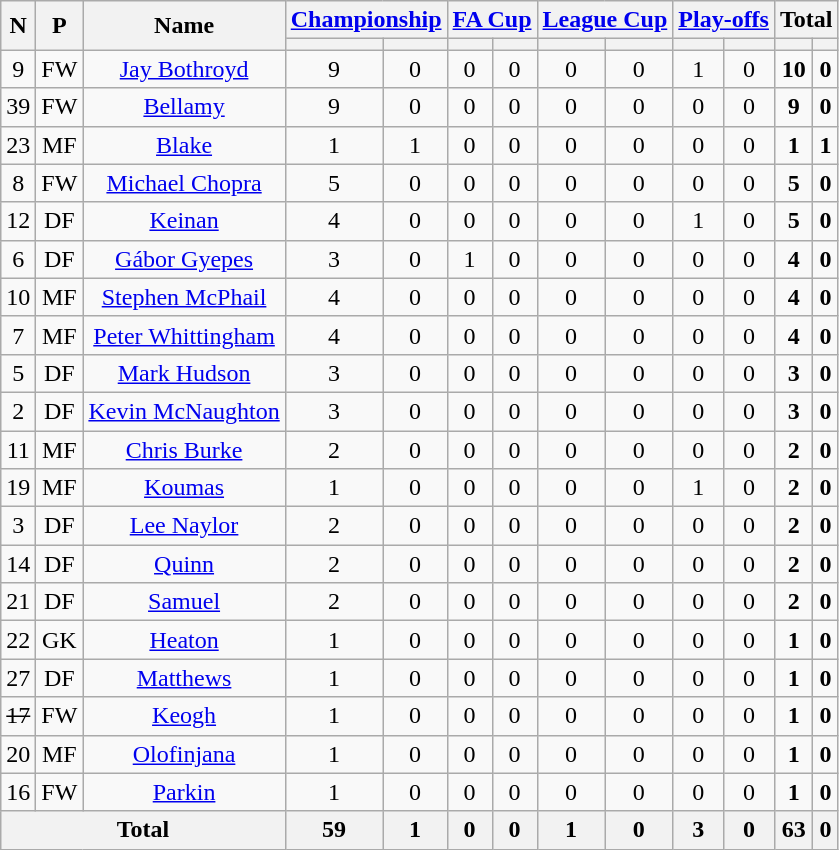<table class="wikitable sortable" style="text-align: center;">
<tr>
<th rowspan="2">N</th>
<th rowspan="2">P</th>
<th rowspan="2">Name</th>
<th class="unsortable" colspan="2"><a href='#'>Championship</a></th>
<th class="unsortable" colspan="2"><a href='#'>FA Cup</a></th>
<th class="unsortable" colspan="2"><a href='#'>League Cup</a></th>
<th class="unsortable" colspan="2"><a href='#'>Play-offs</a></th>
<th class="unsortable" colspan="2">Total</th>
</tr>
<tr>
<th class="sortable"></th>
<th class="sortable"></th>
<th class="sortable"></th>
<th class="sortable"></th>
<th class="sortable"></th>
<th class="sortable"></th>
<th class="sortable"></th>
<th class="sortable"></th>
<th class="sortable"></th>
<th class="sortable"></th>
</tr>
<tr>
<td>9</td>
<td>FW</td>
<td><a href='#'>Jay Bothroyd</a></td>
<td>9</td>
<td>0</td>
<td>0</td>
<td>0</td>
<td>0</td>
<td>0</td>
<td>1</td>
<td>0</td>
<td><strong>10</strong></td>
<td><strong>0</strong></td>
</tr>
<tr>
<td>39</td>
<td>FW</td>
<td><a href='#'>Bellamy</a></td>
<td>9</td>
<td>0</td>
<td>0</td>
<td>0</td>
<td>0</td>
<td>0</td>
<td>0</td>
<td>0</td>
<td><strong>9</strong></td>
<td><strong>0</strong></td>
</tr>
<tr>
<td>23</td>
<td>MF</td>
<td><a href='#'>Blake</a></td>
<td>1</td>
<td>1</td>
<td>0</td>
<td>0</td>
<td>0</td>
<td>0</td>
<td>0</td>
<td>0</td>
<td><strong>1</strong></td>
<td><strong>1</strong></td>
</tr>
<tr>
<td>8</td>
<td>FW</td>
<td><a href='#'>Michael Chopra</a></td>
<td>5</td>
<td>0</td>
<td>0</td>
<td>0</td>
<td>0</td>
<td>0</td>
<td>0</td>
<td>0</td>
<td><strong>5</strong></td>
<td><strong>0</strong></td>
</tr>
<tr>
<td>12</td>
<td>DF</td>
<td><a href='#'>Keinan</a></td>
<td>4</td>
<td>0</td>
<td>0</td>
<td>0</td>
<td>0</td>
<td>0</td>
<td>1</td>
<td>0</td>
<td><strong>5</strong></td>
<td><strong>0</strong></td>
</tr>
<tr>
<td>6</td>
<td>DF</td>
<td><a href='#'>Gábor Gyepes</a></td>
<td>3</td>
<td>0</td>
<td>1</td>
<td>0</td>
<td>0</td>
<td>0</td>
<td>0</td>
<td>0</td>
<td><strong>4</strong></td>
<td><strong>0</strong></td>
</tr>
<tr>
<td>10</td>
<td>MF</td>
<td><a href='#'>Stephen McPhail</a></td>
<td>4</td>
<td>0</td>
<td>0</td>
<td>0</td>
<td>0</td>
<td>0</td>
<td>0</td>
<td>0</td>
<td><strong>4</strong></td>
<td><strong>0</strong></td>
</tr>
<tr>
<td>7</td>
<td>MF</td>
<td><a href='#'>Peter Whittingham</a></td>
<td>4</td>
<td>0</td>
<td>0</td>
<td>0</td>
<td>0</td>
<td>0</td>
<td>0</td>
<td>0</td>
<td><strong>4</strong></td>
<td><strong>0</strong></td>
</tr>
<tr>
<td>5</td>
<td>DF</td>
<td><a href='#'>Mark Hudson</a></td>
<td>3</td>
<td>0</td>
<td>0</td>
<td>0</td>
<td>0</td>
<td>0</td>
<td>0</td>
<td>0</td>
<td><strong>3</strong></td>
<td><strong>0</strong></td>
</tr>
<tr>
<td>2</td>
<td>DF</td>
<td><a href='#'>Kevin McNaughton</a></td>
<td>3</td>
<td>0</td>
<td>0</td>
<td>0</td>
<td>0</td>
<td>0</td>
<td>0</td>
<td>0</td>
<td><strong>3</strong></td>
<td><strong>0</strong></td>
</tr>
<tr>
<td>11</td>
<td>MF</td>
<td><a href='#'>Chris Burke</a></td>
<td>2</td>
<td>0</td>
<td>0</td>
<td>0</td>
<td>0</td>
<td>0</td>
<td>0</td>
<td>0</td>
<td><strong>2</strong></td>
<td><strong>0</strong></td>
</tr>
<tr>
<td>19</td>
<td>MF</td>
<td><a href='#'>Koumas</a></td>
<td>1</td>
<td>0</td>
<td>0</td>
<td>0</td>
<td>0</td>
<td>0</td>
<td>1</td>
<td>0</td>
<td><strong>2</strong></td>
<td><strong>0</strong></td>
</tr>
<tr>
<td>3</td>
<td>DF</td>
<td><a href='#'>Lee Naylor</a></td>
<td>2</td>
<td>0</td>
<td>0</td>
<td>0</td>
<td>0</td>
<td>0</td>
<td>0</td>
<td>0</td>
<td><strong>2</strong></td>
<td><strong>0</strong></td>
</tr>
<tr>
<td>14</td>
<td>DF</td>
<td><a href='#'>Quinn</a></td>
<td>2</td>
<td>0</td>
<td>0</td>
<td>0</td>
<td>0</td>
<td>0</td>
<td>0</td>
<td>0</td>
<td><strong>2</strong></td>
<td><strong>0</strong></td>
</tr>
<tr>
<td>21</td>
<td>DF</td>
<td><a href='#'>Samuel</a></td>
<td>2</td>
<td>0</td>
<td>0</td>
<td>0</td>
<td>0</td>
<td>0</td>
<td>0</td>
<td>0</td>
<td><strong>2</strong></td>
<td><strong>0</strong></td>
</tr>
<tr>
<td>22</td>
<td>GK</td>
<td><a href='#'>Heaton</a></td>
<td>1</td>
<td>0</td>
<td>0</td>
<td>0</td>
<td>0</td>
<td>0</td>
<td>0</td>
<td>0</td>
<td><strong>1</strong></td>
<td><strong>0</strong></td>
</tr>
<tr>
<td>27</td>
<td>DF</td>
<td><a href='#'>Matthews</a></td>
<td>1</td>
<td>0</td>
<td>0</td>
<td>0</td>
<td>0</td>
<td>0</td>
<td>0</td>
<td>0</td>
<td><strong>1</strong></td>
<td><strong>0</strong></td>
</tr>
<tr>
<td><s>17</s></td>
<td>FW</td>
<td><a href='#'>Keogh</a></td>
<td>1</td>
<td>0</td>
<td>0</td>
<td>0</td>
<td>0</td>
<td>0</td>
<td>0</td>
<td>0</td>
<td><strong>1</strong></td>
<td><strong>0</strong></td>
</tr>
<tr>
<td>20</td>
<td>MF</td>
<td><a href='#'>Olofinjana</a></td>
<td>1</td>
<td>0</td>
<td>0</td>
<td>0</td>
<td>0</td>
<td>0</td>
<td>0</td>
<td>0</td>
<td><strong>1</strong></td>
<td><strong>0</strong></td>
</tr>
<tr>
<td>16</td>
<td>FW</td>
<td><a href='#'>Parkin</a></td>
<td>1</td>
<td>0</td>
<td>0</td>
<td>0</td>
<td>0</td>
<td>0</td>
<td>0</td>
<td>0</td>
<td><strong>1</strong></td>
<td><strong>0</strong></td>
</tr>
<tr>
<th colspan="3">Total</th>
<th>59</th>
<th>1</th>
<th>0</th>
<th>0</th>
<th>1</th>
<th>0</th>
<th>3</th>
<th>0</th>
<th>63</th>
<th>0</th>
</tr>
</table>
